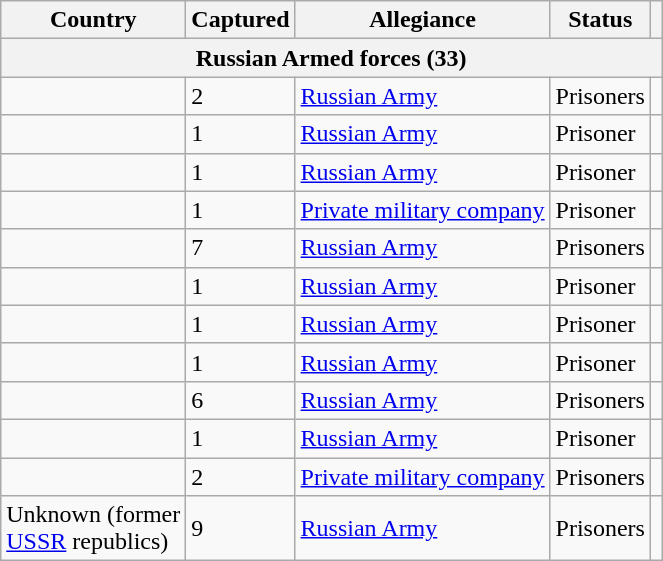<table class="wikitable sortable" style="display:inline-table;">
<tr>
<th>Country</th>
<th>Captured</th>
<th>Allegiance</th>
<th>Status</th>
<th class="unsortable"></th>
</tr>
<tr>
<th colspan="6">Russian Armed forces (33)</th>
</tr>
<tr>
<td></td>
<td>2</td>
<td><a href='#'>Russian Army</a></td>
<td>Prisoners</td>
<td></td>
</tr>
<tr>
<td></td>
<td>1</td>
<td><a href='#'>Russian Army</a></td>
<td>Prisoner</td>
<td></td>
</tr>
<tr>
<td></td>
<td>1</td>
<td><a href='#'>Russian Army</a></td>
<td>Prisoner</td>
<td></td>
</tr>
<tr>
<td></td>
<td>1</td>
<td><a href='#'>Private military company</a></td>
<td>Prisoner</td>
<td></td>
</tr>
<tr>
<td></td>
<td>7</td>
<td><a href='#'>Russian Army</a></td>
<td>Prisoners</td>
<td></td>
</tr>
<tr>
<td></td>
<td>1</td>
<td><a href='#'>Russian Army</a></td>
<td>Prisoner</td>
<td></td>
</tr>
<tr>
<td></td>
<td>1</td>
<td><a href='#'>Russian Army</a></td>
<td>Prisoner</td>
<td></td>
</tr>
<tr>
<td></td>
<td>1</td>
<td><a href='#'>Russian Army</a></td>
<td>Prisoner</td>
<td></td>
</tr>
<tr>
<td></td>
<td>6</td>
<td><a href='#'>Russian Army</a></td>
<td>Prisoners</td>
<td></td>
</tr>
<tr>
<td></td>
<td>1</td>
<td><a href='#'>Russian Army</a></td>
<td>Prisoner</td>
<td></td>
</tr>
<tr>
<td></td>
<td>2</td>
<td><a href='#'>Private military company</a></td>
<td>Prisoners</td>
<td></td>
</tr>
<tr>
<td>Unknown (former<br><a href='#'>USSR</a> republics)</td>
<td>9</td>
<td><a href='#'>Russian Army</a></td>
<td>Prisoners</td>
<td></td>
</tr>
</table>
